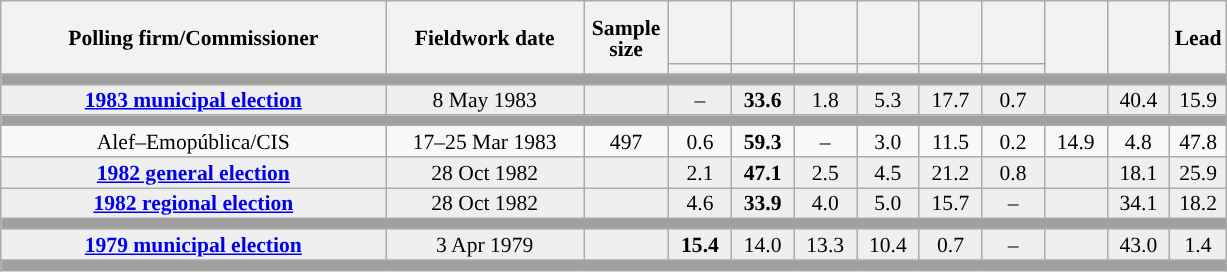<table class="wikitable collapsible collapsed" style="text-align:center; font-size:90%; line-height:14px;">
<tr style="height:42px;">
<th style="width:250px;" rowspan="2">Polling firm/Commissioner</th>
<th style="width:125px;" rowspan="2">Fieldwork date</th>
<th style="width:50px;" rowspan="2">Sample size</th>
<th style="width:35px;"></th>
<th style="width:35px;"></th>
<th style="width:35px;"></th>
<th style="width:35px;"></th>
<th style="width:35px;"></th>
<th style="width:35px;"></th>
<th style="width:35px;" rowspan="2"></th>
<th style="width:35px;" rowspan="2"></th>
<th style="width:30px;" rowspan="2">Lead</th>
</tr>
<tr>
<th style="color:inherit;background:"></th>
<th style="color:inherit;background:"></th>
<th style="color:inherit;background:"></th>
<th style="color:inherit;background:"></th>
<th style="color:inherit;background:"></th>
<th style="color:inherit;background:"></th>
</tr>
<tr>
<td colspan="12" style="background:#A0A0A0"></td>
</tr>
<tr style="background:#EFEFEF;">
<td><strong><a href='#'>1983 municipal election</a></strong></td>
<td>8 May 1983</td>
<td></td>
<td>–</td>
<td><strong>33.6</strong></td>
<td>1.8</td>
<td>5.3</td>
<td>17.7</td>
<td>0.7</td>
<td></td>
<td>40.4</td>
<td style="background:">15.9</td>
</tr>
<tr>
<td colspan="12" style="background:#A0A0A0"></td>
</tr>
<tr>
<td>Alef–Emopública/CIS</td>
<td>17–25 Mar 1983</td>
<td>497</td>
<td>0.6</td>
<td><strong>59.3</strong></td>
<td>–</td>
<td>3.0</td>
<td>11.5</td>
<td>0.2</td>
<td>14.9</td>
<td>4.8</td>
<td style="background:">47.8</td>
</tr>
<tr style="background:#EFEFEF;">
<td><strong><a href='#'>1982 general election</a></strong></td>
<td>28 Oct 1982</td>
<td></td>
<td>2.1</td>
<td><strong>47.1</strong></td>
<td>2.5</td>
<td>4.5</td>
<td>21.2</td>
<td>0.8</td>
<td></td>
<td>18.1</td>
<td style="background:">25.9</td>
</tr>
<tr style="background:#EFEFEF;">
<td><strong><a href='#'>1982 regional election</a></strong></td>
<td>28 Oct 1982</td>
<td></td>
<td>4.6</td>
<td><strong>33.9</strong></td>
<td>4.0</td>
<td>5.0</td>
<td>15.7</td>
<td>–</td>
<td></td>
<td>34.1</td>
<td style="background:">18.2</td>
</tr>
<tr>
<td colspan="12" style="background:#A0A0A0"></td>
</tr>
<tr style="background:#EFEFEF;">
<td><strong><a href='#'>1979 municipal election</a></strong></td>
<td>3 Apr 1979</td>
<td></td>
<td><strong>15.4</strong></td>
<td>14.0</td>
<td>13.3</td>
<td>10.4</td>
<td>0.7</td>
<td>–</td>
<td></td>
<td>43.0</td>
<td style="background:">1.4</td>
</tr>
<tr>
<td colspan="12" style="background:#A0A0A0"></td>
</tr>
</table>
